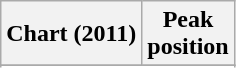<table class="wikitable sortable">
<tr>
<th>Chart (2011)</th>
<th>Peak<br>position</th>
</tr>
<tr>
</tr>
<tr>
</tr>
<tr>
</tr>
<tr>
</tr>
</table>
